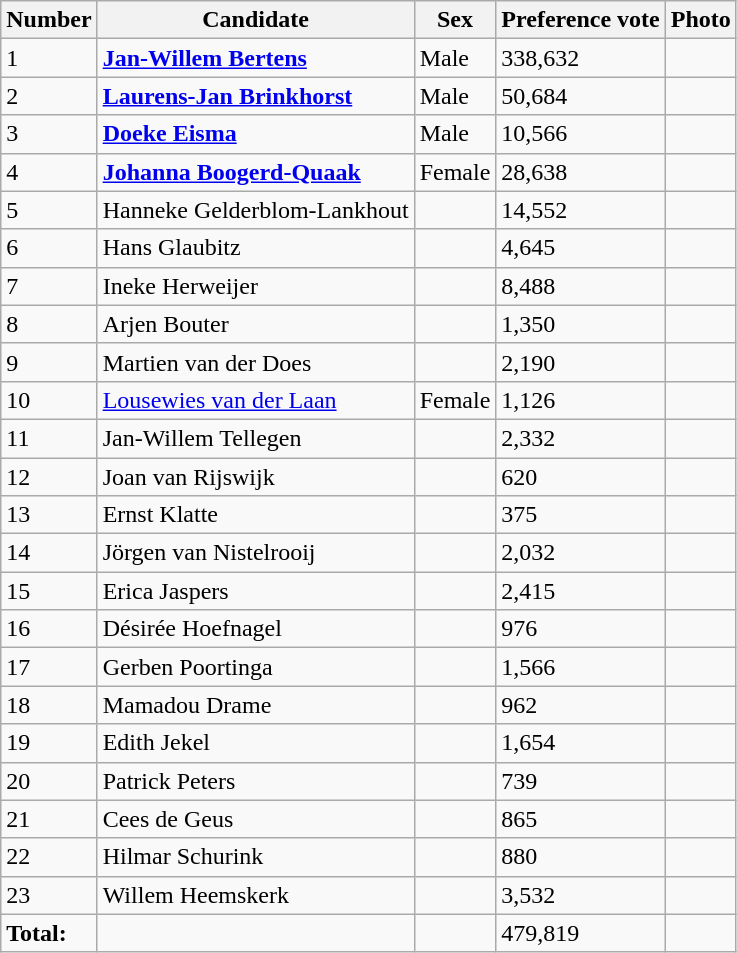<table class="wikitable vatop">
<tr>
<th>Number</th>
<th>Candidate</th>
<th>Sex</th>
<th>Preference vote</th>
<th>Photo</th>
</tr>
<tr>
<td>1</td>
<td><strong><a href='#'>Jan-Willem Bertens</a></strong></td>
<td>Male</td>
<td>338,632</td>
<td></td>
</tr>
<tr>
<td>2</td>
<td><strong><a href='#'>Laurens-Jan Brinkhorst</a></strong></td>
<td>Male</td>
<td>50,684</td>
<td></td>
</tr>
<tr>
<td>3</td>
<td><strong><a href='#'>Doeke Eisma</a></strong></td>
<td>Male</td>
<td>10,566</td>
<td></td>
</tr>
<tr>
<td>4</td>
<td><strong><a href='#'>Johanna Boogerd-Quaak</a></strong></td>
<td>Female</td>
<td>28,638</td>
<td></td>
</tr>
<tr>
<td>5</td>
<td>Hanneke Gelderblom-Lankhout</td>
<td></td>
<td>14,552</td>
<td></td>
</tr>
<tr>
<td>6</td>
<td>Hans Glaubitz</td>
<td></td>
<td>4,645</td>
<td></td>
</tr>
<tr>
<td>7</td>
<td>Ineke Herweijer</td>
<td></td>
<td>8,488</td>
<td></td>
</tr>
<tr>
<td>8</td>
<td>Arjen Bouter</td>
<td></td>
<td>1,350</td>
<td></td>
</tr>
<tr>
<td>9</td>
<td>Martien van der Does</td>
<td></td>
<td>2,190</td>
<td></td>
</tr>
<tr>
<td>10</td>
<td><a href='#'>Lousewies van der Laan</a></td>
<td>Female</td>
<td>1,126</td>
<td></td>
</tr>
<tr>
<td>11</td>
<td>Jan-Willem Tellegen</td>
<td></td>
<td>2,332</td>
<td></td>
</tr>
<tr>
<td>12</td>
<td>Joan van Rijswijk</td>
<td></td>
<td>620</td>
<td></td>
</tr>
<tr>
<td>13</td>
<td>Ernst Klatte</td>
<td></td>
<td>375</td>
<td></td>
</tr>
<tr>
<td>14</td>
<td>Jörgen van Nistelrooij</td>
<td></td>
<td>2,032</td>
<td></td>
</tr>
<tr>
<td>15</td>
<td>Erica Jaspers</td>
<td></td>
<td>2,415</td>
<td></td>
</tr>
<tr>
<td>16</td>
<td>Désirée Hoefnagel</td>
<td></td>
<td>976</td>
<td></td>
</tr>
<tr>
<td>17</td>
<td>Gerben Poortinga</td>
<td></td>
<td>1,566</td>
<td></td>
</tr>
<tr>
<td>18</td>
<td>Mamadou Drame</td>
<td></td>
<td>962</td>
<td></td>
</tr>
<tr>
<td>19</td>
<td>Edith Jekel</td>
<td></td>
<td>1,654</td>
<td></td>
</tr>
<tr>
<td>20</td>
<td>Patrick Peters</td>
<td></td>
<td>739</td>
<td></td>
</tr>
<tr>
<td>21</td>
<td>Cees de Geus</td>
<td></td>
<td>865</td>
<td></td>
</tr>
<tr>
<td>22</td>
<td>Hilmar Schurink</td>
<td></td>
<td>880</td>
<td></td>
</tr>
<tr>
<td>23</td>
<td>Willem Heemskerk</td>
<td></td>
<td>3,532</td>
<td></td>
</tr>
<tr>
<td><strong>Total:</strong></td>
<td></td>
<td></td>
<td>479,819</td>
<td></td>
</tr>
</table>
